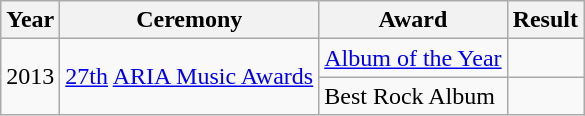<table class="wikitable">
<tr>
<th>Year</th>
<th>Ceremony</th>
<th>Award</th>
<th>Result</th>
</tr>
<tr>
<td rowspan="2">2013</td>
<td rowspan="2"><a href='#'>27th</a> <a href='#'>ARIA Music Awards</a></td>
<td><a href='#'>Album of the Year</a></td>
<td></td>
</tr>
<tr>
<td>Best Rock Album</td>
<td></td>
</tr>
</table>
